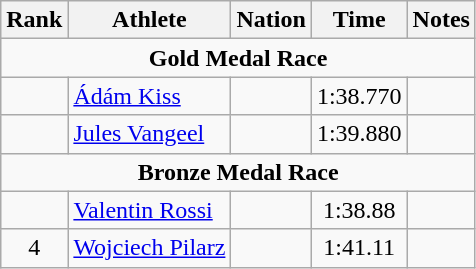<table class="wikitable sortable" style="text-align:center;">
<tr>
<th>Rank</th>
<th>Athlete</th>
<th>Nation</th>
<th>Time</th>
<th>Notes</th>
</tr>
<tr>
<td colspan=5><strong>Gold Medal Race</strong></td>
</tr>
<tr>
<td></td>
<td align=left><a href='#'>Ádám Kiss</a></td>
<td align=left></td>
<td>1:38.770</td>
<td></td>
</tr>
<tr>
<td></td>
<td align=left><a href='#'>Jules Vangeel</a></td>
<td align=left></td>
<td>1:39.880</td>
<td></td>
</tr>
<tr>
<td colspan=5><strong>Bronze Medal Race</strong></td>
</tr>
<tr>
<td></td>
<td align=left><a href='#'>Valentin Rossi</a></td>
<td align=left></td>
<td>1:38.88</td>
<td></td>
</tr>
<tr>
<td>4</td>
<td align=left><a href='#'>Wojciech Pilarz</a></td>
<td align=left></td>
<td>1:41.11</td>
<td></td>
</tr>
</table>
